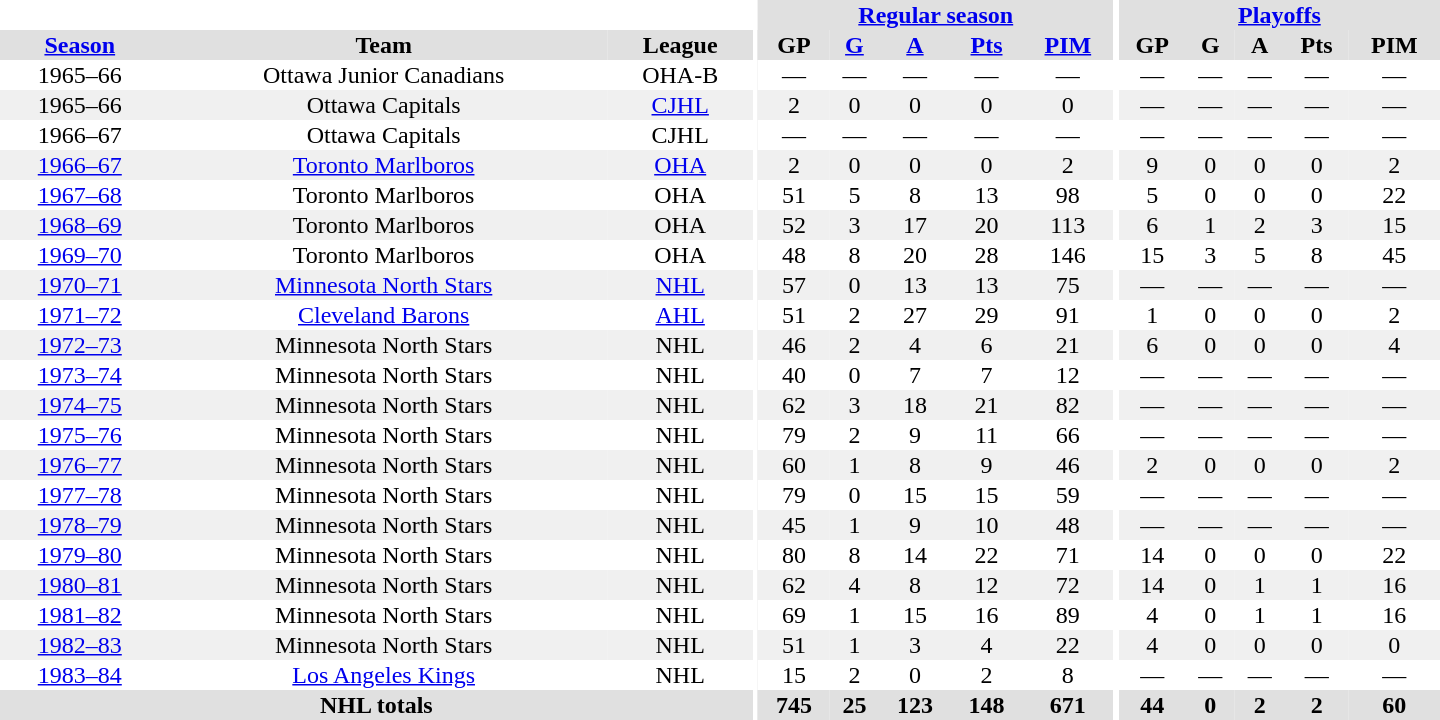<table border="0" cellpadding="1" cellspacing="0" style="text-align:center; width:60em">
<tr bgcolor="#e0e0e0">
<th colspan="3" bgcolor="#ffffff"></th>
<th rowspan="100" bgcolor="#ffffff"></th>
<th colspan="5"><a href='#'>Regular season</a></th>
<th rowspan="100" bgcolor="#ffffff"></th>
<th colspan="5"><a href='#'>Playoffs</a></th>
</tr>
<tr bgcolor="#e0e0e0">
<th><a href='#'>Season</a></th>
<th>Team</th>
<th>League</th>
<th>GP</th>
<th><a href='#'>G</a></th>
<th><a href='#'>A</a></th>
<th><a href='#'>Pts</a></th>
<th><a href='#'>PIM</a></th>
<th>GP</th>
<th>G</th>
<th>A</th>
<th>Pts</th>
<th>PIM</th>
</tr>
<tr>
<td>1965–66</td>
<td>Ottawa Junior Canadians</td>
<td>OHA-B</td>
<td>—</td>
<td>—</td>
<td>—</td>
<td>—</td>
<td>—</td>
<td>—</td>
<td>—</td>
<td>—</td>
<td>—</td>
<td>—</td>
</tr>
<tr bgcolor="#f0f0f0">
<td>1965–66</td>
<td>Ottawa Capitals</td>
<td><a href='#'>CJHL</a></td>
<td>2</td>
<td>0</td>
<td>0</td>
<td>0</td>
<td>0</td>
<td>—</td>
<td>—</td>
<td>—</td>
<td>—</td>
<td>—</td>
</tr>
<tr>
<td>1966–67</td>
<td>Ottawa Capitals</td>
<td>CJHL</td>
<td>—</td>
<td>—</td>
<td>—</td>
<td>—</td>
<td>—</td>
<td>—</td>
<td>—</td>
<td>—</td>
<td>—</td>
<td>—</td>
</tr>
<tr bgcolor="#f0f0f0">
<td><a href='#'>1966–67</a></td>
<td><a href='#'>Toronto Marlboros</a></td>
<td><a href='#'>OHA</a></td>
<td>2</td>
<td>0</td>
<td>0</td>
<td>0</td>
<td>2</td>
<td>9</td>
<td>0</td>
<td>0</td>
<td>0</td>
<td>2</td>
</tr>
<tr>
<td><a href='#'>1967–68</a></td>
<td>Toronto Marlboros</td>
<td>OHA</td>
<td>51</td>
<td>5</td>
<td>8</td>
<td>13</td>
<td>98</td>
<td>5</td>
<td>0</td>
<td>0</td>
<td>0</td>
<td>22</td>
</tr>
<tr bgcolor="#f0f0f0">
<td><a href='#'>1968–69</a></td>
<td>Toronto Marlboros</td>
<td>OHA</td>
<td>52</td>
<td>3</td>
<td>17</td>
<td>20</td>
<td>113</td>
<td>6</td>
<td>1</td>
<td>2</td>
<td>3</td>
<td>15</td>
</tr>
<tr>
<td><a href='#'>1969–70</a></td>
<td>Toronto Marlboros</td>
<td>OHA</td>
<td>48</td>
<td>8</td>
<td>20</td>
<td>28</td>
<td>146</td>
<td>15</td>
<td>3</td>
<td>5</td>
<td>8</td>
<td>45</td>
</tr>
<tr bgcolor="#f0f0f0">
<td><a href='#'>1970–71</a></td>
<td><a href='#'>Minnesota North Stars</a></td>
<td><a href='#'>NHL</a></td>
<td>57</td>
<td>0</td>
<td>13</td>
<td>13</td>
<td>75</td>
<td>—</td>
<td>—</td>
<td>—</td>
<td>—</td>
<td>—</td>
</tr>
<tr>
<td><a href='#'>1971–72</a></td>
<td><a href='#'>Cleveland Barons</a></td>
<td><a href='#'>AHL</a></td>
<td>51</td>
<td>2</td>
<td>27</td>
<td>29</td>
<td>91</td>
<td>1</td>
<td>0</td>
<td>0</td>
<td>0</td>
<td>2</td>
</tr>
<tr bgcolor="#f0f0f0">
<td><a href='#'>1972–73</a></td>
<td>Minnesota North Stars</td>
<td>NHL</td>
<td>46</td>
<td>2</td>
<td>4</td>
<td>6</td>
<td>21</td>
<td>6</td>
<td>0</td>
<td>0</td>
<td>0</td>
<td>4</td>
</tr>
<tr>
<td><a href='#'>1973–74</a></td>
<td>Minnesota North Stars</td>
<td>NHL</td>
<td>40</td>
<td>0</td>
<td>7</td>
<td>7</td>
<td>12</td>
<td>—</td>
<td>—</td>
<td>—</td>
<td>—</td>
<td>—</td>
</tr>
<tr bgcolor="#f0f0f0">
<td><a href='#'>1974–75</a></td>
<td>Minnesota North Stars</td>
<td>NHL</td>
<td>62</td>
<td>3</td>
<td>18</td>
<td>21</td>
<td>82</td>
<td>—</td>
<td>—</td>
<td>—</td>
<td>—</td>
<td>—</td>
</tr>
<tr>
<td><a href='#'>1975–76</a></td>
<td>Minnesota North Stars</td>
<td>NHL</td>
<td>79</td>
<td>2</td>
<td>9</td>
<td>11</td>
<td>66</td>
<td>—</td>
<td>—</td>
<td>—</td>
<td>—</td>
<td>—</td>
</tr>
<tr bgcolor="#f0f0f0">
<td><a href='#'>1976–77</a></td>
<td>Minnesota North Stars</td>
<td>NHL</td>
<td>60</td>
<td>1</td>
<td>8</td>
<td>9</td>
<td>46</td>
<td>2</td>
<td>0</td>
<td>0</td>
<td>0</td>
<td>2</td>
</tr>
<tr>
<td><a href='#'>1977–78</a></td>
<td>Minnesota North Stars</td>
<td>NHL</td>
<td>79</td>
<td>0</td>
<td>15</td>
<td>15</td>
<td>59</td>
<td>—</td>
<td>—</td>
<td>—</td>
<td>—</td>
<td>—</td>
</tr>
<tr bgcolor="#f0f0f0">
<td><a href='#'>1978–79</a></td>
<td>Minnesota North Stars</td>
<td>NHL</td>
<td>45</td>
<td>1</td>
<td>9</td>
<td>10</td>
<td>48</td>
<td>—</td>
<td>—</td>
<td>—</td>
<td>—</td>
<td>—</td>
</tr>
<tr>
<td><a href='#'>1979–80</a></td>
<td>Minnesota North Stars</td>
<td>NHL</td>
<td>80</td>
<td>8</td>
<td>14</td>
<td>22</td>
<td>71</td>
<td>14</td>
<td>0</td>
<td>0</td>
<td>0</td>
<td>22</td>
</tr>
<tr bgcolor="#f0f0f0">
<td><a href='#'>1980–81</a></td>
<td>Minnesota North Stars</td>
<td>NHL</td>
<td>62</td>
<td>4</td>
<td>8</td>
<td>12</td>
<td>72</td>
<td>14</td>
<td>0</td>
<td>1</td>
<td>1</td>
<td>16</td>
</tr>
<tr>
<td><a href='#'>1981–82</a></td>
<td>Minnesota North Stars</td>
<td>NHL</td>
<td>69</td>
<td>1</td>
<td>15</td>
<td>16</td>
<td>89</td>
<td>4</td>
<td>0</td>
<td>1</td>
<td>1</td>
<td>16</td>
</tr>
<tr bgcolor="#f0f0f0">
<td><a href='#'>1982–83</a></td>
<td>Minnesota North Stars</td>
<td>NHL</td>
<td>51</td>
<td>1</td>
<td>3</td>
<td>4</td>
<td>22</td>
<td>4</td>
<td>0</td>
<td>0</td>
<td>0</td>
<td>0</td>
</tr>
<tr>
<td><a href='#'>1983–84</a></td>
<td><a href='#'>Los Angeles Kings</a></td>
<td>NHL</td>
<td>15</td>
<td>2</td>
<td>0</td>
<td>2</td>
<td>8</td>
<td>—</td>
<td>—</td>
<td>—</td>
<td>—</td>
<td>—</td>
</tr>
<tr bgcolor="#e0e0e0">
<th colspan="3">NHL totals</th>
<th>745</th>
<th>25</th>
<th>123</th>
<th>148</th>
<th>671</th>
<th>44</th>
<th>0</th>
<th>2</th>
<th>2</th>
<th>60</th>
</tr>
</table>
